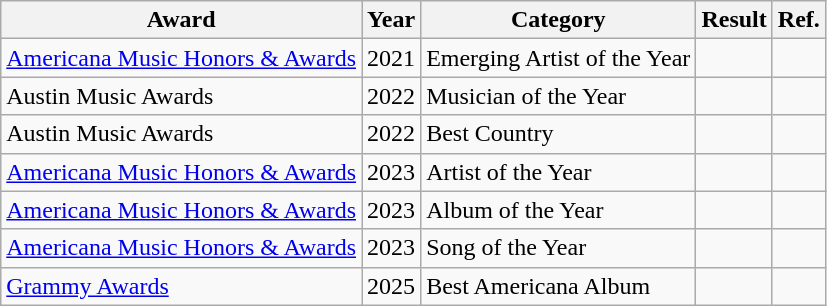<table class="wikitable">
<tr>
<th>Award</th>
<th>Year</th>
<th>Category</th>
<th>Result</th>
<th>Ref.</th>
</tr>
<tr>
<td><a href='#'>Americana Music Honors & Awards</a></td>
<td>2021</td>
<td>Emerging Artist of the Year</td>
<td></td>
<td></td>
</tr>
<tr>
<td>Austin Music Awards</td>
<td>2022</td>
<td>Musician of the Year</td>
<td></td>
<td></td>
</tr>
<tr>
<td>Austin Music Awards</td>
<td>2022</td>
<td>Best Country</td>
<td></td>
<td></td>
</tr>
<tr>
<td><a href='#'>Americana Music Honors & Awards</a></td>
<td>2023</td>
<td>Artist of the Year</td>
<td></td>
<td></td>
</tr>
<tr>
<td><a href='#'>Americana Music Honors & Awards</a></td>
<td>2023</td>
<td>Album of the Year</td>
<td></td>
<td></td>
</tr>
<tr>
<td><a href='#'>Americana Music Honors & Awards</a></td>
<td>2023</td>
<td>Song of the Year</td>
<td></td>
<td></td>
</tr>
<tr>
<td><a href='#'>Grammy Awards</a></td>
<td>2025</td>
<td>Best Americana Album</td>
<td></td>
</tr>
</table>
